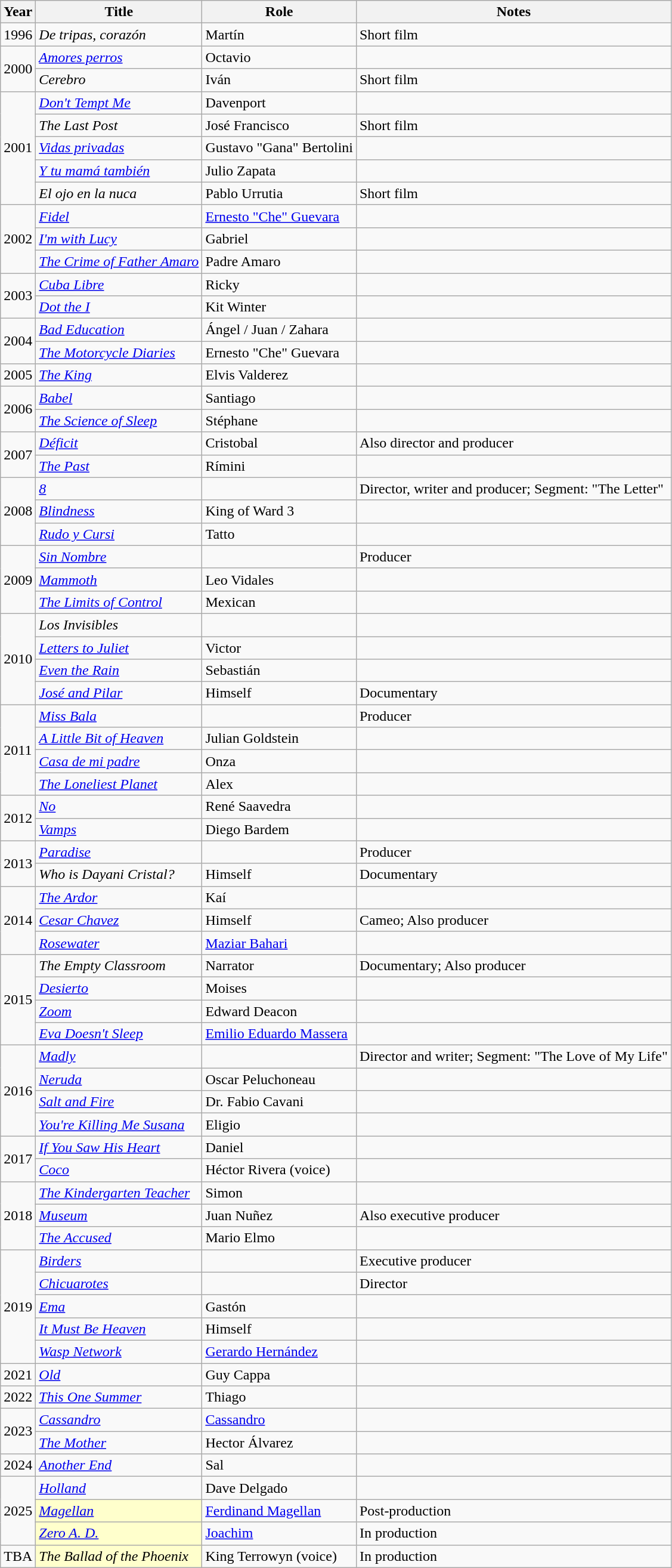<table class="wikitable sortable">
<tr>
<th>Year</th>
<th>Title</th>
<th>Role</th>
<th>Notes</th>
</tr>
<tr>
<td>1996</td>
<td><em>De tripas, corazón</em></td>
<td>Martín</td>
<td>Short film</td>
</tr>
<tr>
<td rowspan="2">2000</td>
<td><em><a href='#'>Amores perros</a></em></td>
<td>Octavio</td>
<td></td>
</tr>
<tr>
<td><em>Cerebro</em></td>
<td>Iván</td>
<td>Short film</td>
</tr>
<tr>
<td rowspan="5">2001</td>
<td><em><a href='#'>Don't Tempt Me</a></em></td>
<td>Davenport</td>
<td></td>
</tr>
<tr>
<td><em>The Last Post</em></td>
<td>José Francisco</td>
<td>Short film</td>
</tr>
<tr>
<td><em><a href='#'>Vidas privadas</a></em></td>
<td>Gustavo "Gana" Bertolini</td>
<td></td>
</tr>
<tr>
<td><em><a href='#'>Y tu mamá también</a> </em></td>
<td>Julio Zapata</td>
<td></td>
</tr>
<tr>
<td><em>El ojo en la nuca</em></td>
<td>Pablo Urrutia</td>
<td>Short film</td>
</tr>
<tr>
<td rowspan="3">2002</td>
<td><em><a href='#'>Fidel</a></em></td>
<td><a href='#'>Ernesto "Che" Guevara</a></td>
<td></td>
</tr>
<tr>
<td><em><a href='#'>I'm with Lucy</a></em></td>
<td>Gabriel</td>
<td></td>
</tr>
<tr>
<td><em><a href='#'>The Crime of Father Amaro</a></em></td>
<td>Padre Amaro</td>
<td></td>
</tr>
<tr>
<td rowspan="2">2003</td>
<td><em><a href='#'>Cuba Libre</a></em></td>
<td>Ricky</td>
<td></td>
</tr>
<tr>
<td><em><a href='#'>Dot the I</a></em></td>
<td>Kit Winter</td>
<td></td>
</tr>
<tr>
<td rowspan="2">2004</td>
<td><em><a href='#'>Bad Education</a></em></td>
<td>Ángel / Juan / Zahara</td>
<td></td>
</tr>
<tr>
<td><em><a href='#'>The Motorcycle Diaries</a></em></td>
<td>Ernesto "Che" Guevara</td>
<td></td>
</tr>
<tr>
<td>2005</td>
<td><em><a href='#'>The King</a></em></td>
<td>Elvis Valderez</td>
<td></td>
</tr>
<tr>
<td rowspan="2">2006</td>
<td><em><a href='#'>Babel</a></em></td>
<td>Santiago</td>
<td></td>
</tr>
<tr>
<td><em><a href='#'>The Science of Sleep</a></em></td>
<td>Stéphane</td>
<td></td>
</tr>
<tr>
<td rowspan="2">2007</td>
<td><em><a href='#'>Déficit</a></em></td>
<td>Cristobal</td>
<td>Also director and producer</td>
</tr>
<tr>
<td><em><a href='#'>The Past</a></em></td>
<td>Rímini</td>
<td></td>
</tr>
<tr>
<td rowspan="3">2008</td>
<td><em><a href='#'>8</a></em></td>
<td></td>
<td>Director, writer and producer; Segment: "The Letter"</td>
</tr>
<tr>
<td><em><a href='#'>Blindness</a></em></td>
<td>King of Ward 3</td>
<td></td>
</tr>
<tr>
<td><em><a href='#'>Rudo y Cursi</a></em></td>
<td>Tatto</td>
<td></td>
</tr>
<tr>
<td rowspan="3">2009</td>
<td><em><a href='#'>Sin Nombre</a></em></td>
<td></td>
<td>Producer</td>
</tr>
<tr>
<td><em><a href='#'>Mammoth</a></em></td>
<td>Leo Vidales</td>
<td></td>
</tr>
<tr>
<td><em><a href='#'>The Limits of Control</a></em></td>
<td>Mexican</td>
<td></td>
</tr>
<tr>
<td rowspan="4">2010</td>
<td><em>Los Invisibles</em></td>
<td></td>
<td></td>
</tr>
<tr>
<td><em><a href='#'>Letters to Juliet</a></em></td>
<td>Victor</td>
<td></td>
</tr>
<tr>
<td><em><a href='#'>Even the Rain</a></em></td>
<td>Sebastián</td>
<td></td>
</tr>
<tr>
<td><em><a href='#'>José and Pilar</a></em></td>
<td>Himself</td>
<td>Documentary</td>
</tr>
<tr>
<td rowspan="4">2011</td>
<td><em><a href='#'>Miss Bala</a></em></td>
<td></td>
<td>Producer</td>
</tr>
<tr>
<td><em><a href='#'>A Little Bit of Heaven</a></em></td>
<td>Julian Goldstein</td>
<td></td>
</tr>
<tr>
<td><em><a href='#'>Casa de mi padre</a></em></td>
<td>Onza</td>
<td></td>
</tr>
<tr>
<td><em><a href='#'>The Loneliest Planet</a></em></td>
<td>Alex</td>
<td></td>
</tr>
<tr>
<td rowspan="2">2012</td>
<td><em><a href='#'>No</a></em></td>
<td>René Saavedra</td>
<td></td>
</tr>
<tr>
<td><em><a href='#'>Vamps</a></em></td>
<td>Diego Bardem</td>
<td></td>
</tr>
<tr>
<td rowspan="2">2013</td>
<td><em><a href='#'>Paradise</a></em></td>
<td></td>
<td>Producer</td>
</tr>
<tr>
<td><em>Who is Dayani Cristal?</em></td>
<td>Himself</td>
<td>Documentary</td>
</tr>
<tr>
<td rowspan="3">2014</td>
<td><em><a href='#'>The Ardor</a></em></td>
<td>Kaí</td>
<td></td>
</tr>
<tr>
<td><em><a href='#'>Cesar Chavez</a></em></td>
<td>Himself</td>
<td>Cameo; Also producer</td>
</tr>
<tr>
<td><em><a href='#'>Rosewater</a></em></td>
<td><a href='#'>Maziar Bahari</a></td>
<td></td>
</tr>
<tr>
<td rowspan="4">2015</td>
<td><em>The Empty Classroom</em></td>
<td>Narrator</td>
<td>Documentary; Also producer</td>
</tr>
<tr>
<td><em><a href='#'>Desierto</a></em></td>
<td>Moises</td>
<td></td>
</tr>
<tr>
<td><em><a href='#'>Zoom</a></em></td>
<td>Edward Deacon</td>
<td></td>
</tr>
<tr>
<td><em><a href='#'>Eva Doesn't Sleep</a></em></td>
<td><a href='#'>Emilio Eduardo Massera</a></td>
<td></td>
</tr>
<tr>
<td rowspan="4">2016</td>
<td><em><a href='#'>Madly</a></em></td>
<td></td>
<td>Director and writer; Segment: "The Love of My Life"</td>
</tr>
<tr>
<td><em><a href='#'>Neruda</a></em></td>
<td>Oscar Peluchoneau</td>
<td></td>
</tr>
<tr>
<td><em><a href='#'>Salt and Fire</a></em></td>
<td>Dr. Fabio Cavani</td>
<td></td>
</tr>
<tr>
<td><em><a href='#'>You're Killing Me Susana</a></em></td>
<td>Eligio</td>
<td></td>
</tr>
<tr>
<td rowspan="2">2017</td>
<td><em><a href='#'>If You Saw His Heart</a></em></td>
<td>Daniel</td>
<td></td>
</tr>
<tr>
<td><em><a href='#'>Coco</a></em></td>
<td>Héctor Rivera (voice)</td>
<td></td>
</tr>
<tr>
<td rowspan="3">2018</td>
<td><em><a href='#'>The Kindergarten Teacher</a></em></td>
<td>Simon</td>
<td></td>
</tr>
<tr>
<td><em><a href='#'>Museum</a></em></td>
<td>Juan Nuñez</td>
<td>Also executive producer</td>
</tr>
<tr>
<td><em><a href='#'>The Accused</a></em></td>
<td>Mario Elmo</td>
<td></td>
</tr>
<tr>
<td rowspan="5">2019</td>
<td><em><a href='#'>Birders</a></em></td>
<td></td>
<td>Executive producer</td>
</tr>
<tr>
<td><em><a href='#'>Chicuarotes</a></em></td>
<td></td>
<td>Director</td>
</tr>
<tr>
<td><em><a href='#'>Ema</a></em></td>
<td>Gastón</td>
<td></td>
</tr>
<tr>
<td><em><a href='#'>It Must Be Heaven</a></em></td>
<td>Himself</td>
<td></td>
</tr>
<tr>
<td><em><a href='#'>Wasp Network</a></em></td>
<td><a href='#'>Gerardo Hernández</a></td>
<td></td>
</tr>
<tr>
<td>2021</td>
<td><em><a href='#'>Old</a></em></td>
<td>Guy Cappa</td>
<td></td>
</tr>
<tr>
<td>2022</td>
<td><em><a href='#'>This One Summer</a></em></td>
<td>Thiago</td>
<td></td>
</tr>
<tr>
<td rowspan="2">2023</td>
<td><em><a href='#'>Cassandro</a></em></td>
<td><a href='#'>Cassandro</a></td>
<td></td>
</tr>
<tr>
<td><em><a href='#'>The Mother</a></em></td>
<td>Hector Álvarez</td>
<td></td>
</tr>
<tr>
<td>2024</td>
<td><em><a href='#'>Another End</a></em></td>
<td>Sal</td>
<td></td>
</tr>
<tr>
<td rowspan="3">2025</td>
<td><em><a href='#'>Holland</a></em></td>
<td>Dave Delgado</td>
<td></td>
</tr>
<tr>
<td style="background:#FFFFCC;"><em><a href='#'>Magellan</a></em> </td>
<td><a href='#'>Ferdinand Magellan</a></td>
<td>Post-production</td>
</tr>
<tr>
<td style="background:#FFFFCC;"><em><a href='#'>Zero A. D.</a></em> </td>
<td><a href='#'>Joachim</a></td>
<td>In production</td>
</tr>
<tr>
<td>TBA</td>
<td style="background:#FFFFCC;"><em>The Ballad of the Phoenix</em> </td>
<td>King Terrowyn (voice)</td>
<td>In production</td>
</tr>
</table>
